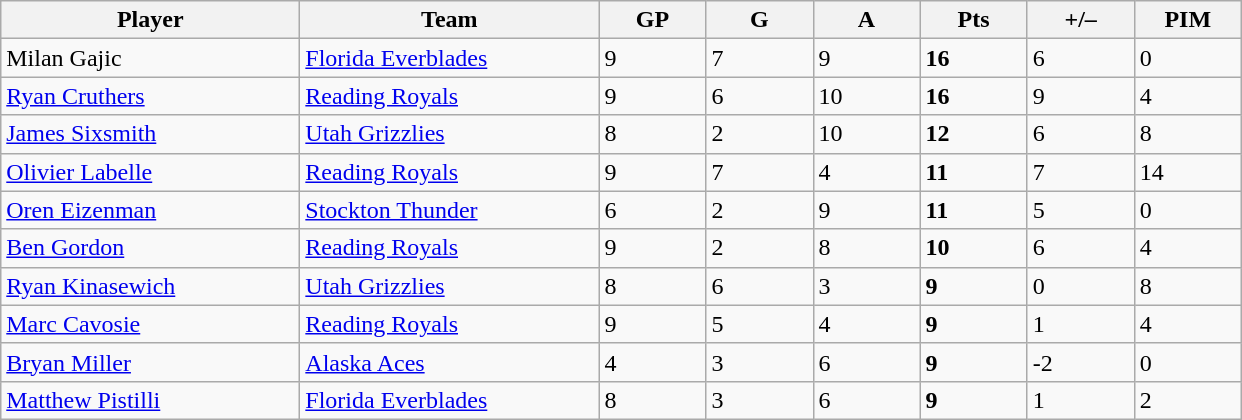<table class="wikitable sortable">
<tr>
<th style="width:12em">Player</th>
<th style="width:12em">Team</th>
<th style="width:4em">GP</th>
<th style="width:4em">G</th>
<th style="width:4em">A</th>
<th style="width:4em">Pts</th>
<th style="width:4em">+/–</th>
<th style="width:4em">PIM</th>
</tr>
<tr>
<td>Milan Gajic</td>
<td align=left><a href='#'>Florida Everblades</a></td>
<td>9</td>
<td>7</td>
<td>9</td>
<td><strong>16</strong></td>
<td>6</td>
<td>0</td>
</tr>
<tr>
<td><a href='#'>Ryan Cruthers</a></td>
<td align=left><a href='#'>Reading Royals</a></td>
<td>9</td>
<td>6</td>
<td>10</td>
<td><strong>16</strong></td>
<td>9</td>
<td>4</td>
</tr>
<tr>
<td><a href='#'>James Sixsmith</a></td>
<td align=left><a href='#'>Utah Grizzlies</a></td>
<td>8</td>
<td>2</td>
<td>10</td>
<td><strong>12</strong></td>
<td>6</td>
<td>8</td>
</tr>
<tr>
<td><a href='#'>Olivier Labelle</a></td>
<td align=left><a href='#'>Reading Royals</a></td>
<td>9</td>
<td>7</td>
<td>4</td>
<td><strong>11</strong></td>
<td>7</td>
<td>14</td>
</tr>
<tr>
<td><a href='#'>Oren Eizenman</a></td>
<td align=left><a href='#'>Stockton Thunder</a></td>
<td>6</td>
<td>2</td>
<td>9</td>
<td><strong>11</strong></td>
<td>5</td>
<td>0</td>
</tr>
<tr>
<td><a href='#'>Ben Gordon</a></td>
<td align=left><a href='#'>Reading Royals</a></td>
<td>9</td>
<td>2</td>
<td>8</td>
<td><strong>10</strong></td>
<td>6</td>
<td>4</td>
</tr>
<tr>
<td><a href='#'>Ryan Kinasewich</a></td>
<td align=left><a href='#'>Utah Grizzlies</a></td>
<td>8</td>
<td>6</td>
<td>3</td>
<td><strong>9</strong></td>
<td>0</td>
<td>8</td>
</tr>
<tr>
<td><a href='#'>Marc Cavosie</a></td>
<td align=left><a href='#'>Reading Royals</a></td>
<td>9</td>
<td>5</td>
<td>4</td>
<td><strong>9</strong></td>
<td>1</td>
<td>4</td>
</tr>
<tr>
<td><a href='#'>Bryan Miller</a></td>
<td align=left><a href='#'>Alaska Aces</a></td>
<td>4</td>
<td>3</td>
<td>6</td>
<td><strong>9</strong></td>
<td>-2</td>
<td>0</td>
</tr>
<tr>
<td><a href='#'>Matthew Pistilli</a></td>
<td align=left><a href='#'>Florida Everblades</a></td>
<td>8</td>
<td>3</td>
<td>6</td>
<td><strong>9</strong></td>
<td>1</td>
<td>2</td>
</tr>
</table>
